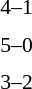<table style="font-size:90%">
<tr>
<td colspan=3></td>
</tr>
<tr>
<td align=right><strong></strong></td>
<td align=center>4–1</td>
<td></td>
</tr>
<tr>
<td colspan=3></td>
</tr>
<tr>
<td width=150 align=right><strong></strong></td>
<td width=100 align=center>5–0</td>
<td></td>
</tr>
<tr>
<td colspan=3></td>
</tr>
<tr>
<td align=right><strong></strong></td>
<td align=center>3–2</td>
<td></td>
</tr>
</table>
